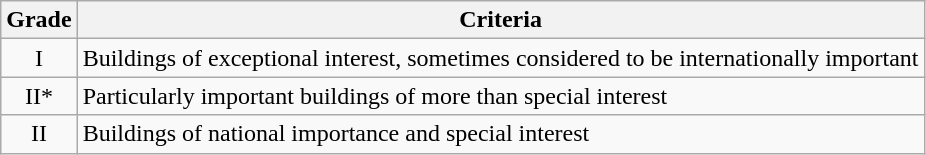<table class="wikitable">
<tr>
<th>Grade</th>
<th>Criteria</th>
</tr>
<tr>
<td align="center" >I</td>
<td>Buildings of exceptional interest, sometimes considered to be internationally important</td>
</tr>
<tr>
<td align="center" >II*</td>
<td>Particularly important buildings of more than special interest</td>
</tr>
<tr>
<td align="center" >II</td>
<td>Buildings of national importance and special interest</td>
</tr>
</table>
